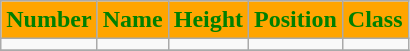<table class="wikitable" style="text-align:center">
<tr>
<th style="background:orange;color:green;">Number</th>
<th style="background:orange;color:green;">Name</th>
<th style="background:orange;color:green;">Height</th>
<th style="background:orange;color:green;">Position</th>
<th style="background:orange;color:green;">Class</th>
</tr>
<tr>
<td></td>
<td></td>
<td></td>
<td></td>
<td></td>
</tr>
<tr>
</tr>
</table>
